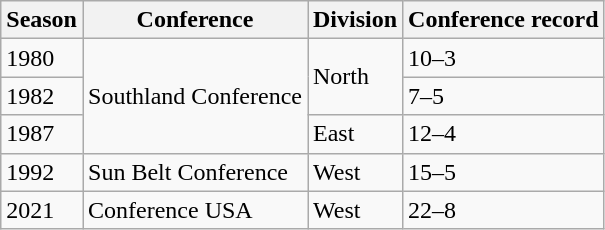<table class="wikitable">
<tr>
<th>Season</th>
<th>Conference</th>
<th>Division</th>
<th>Conference record</th>
</tr>
<tr>
<td>1980</td>
<td rowspan="3">Southland Conference</td>
<td rowspan="2">North</td>
<td>10–3</td>
</tr>
<tr>
<td>1982</td>
<td>7–5</td>
</tr>
<tr>
<td>1987</td>
<td>East</td>
<td>12–4</td>
</tr>
<tr>
<td>1992</td>
<td>Sun Belt Conference</td>
<td>West</td>
<td>15–5</td>
</tr>
<tr>
<td>2021</td>
<td>Conference USA</td>
<td>West</td>
<td>22–8</td>
</tr>
</table>
